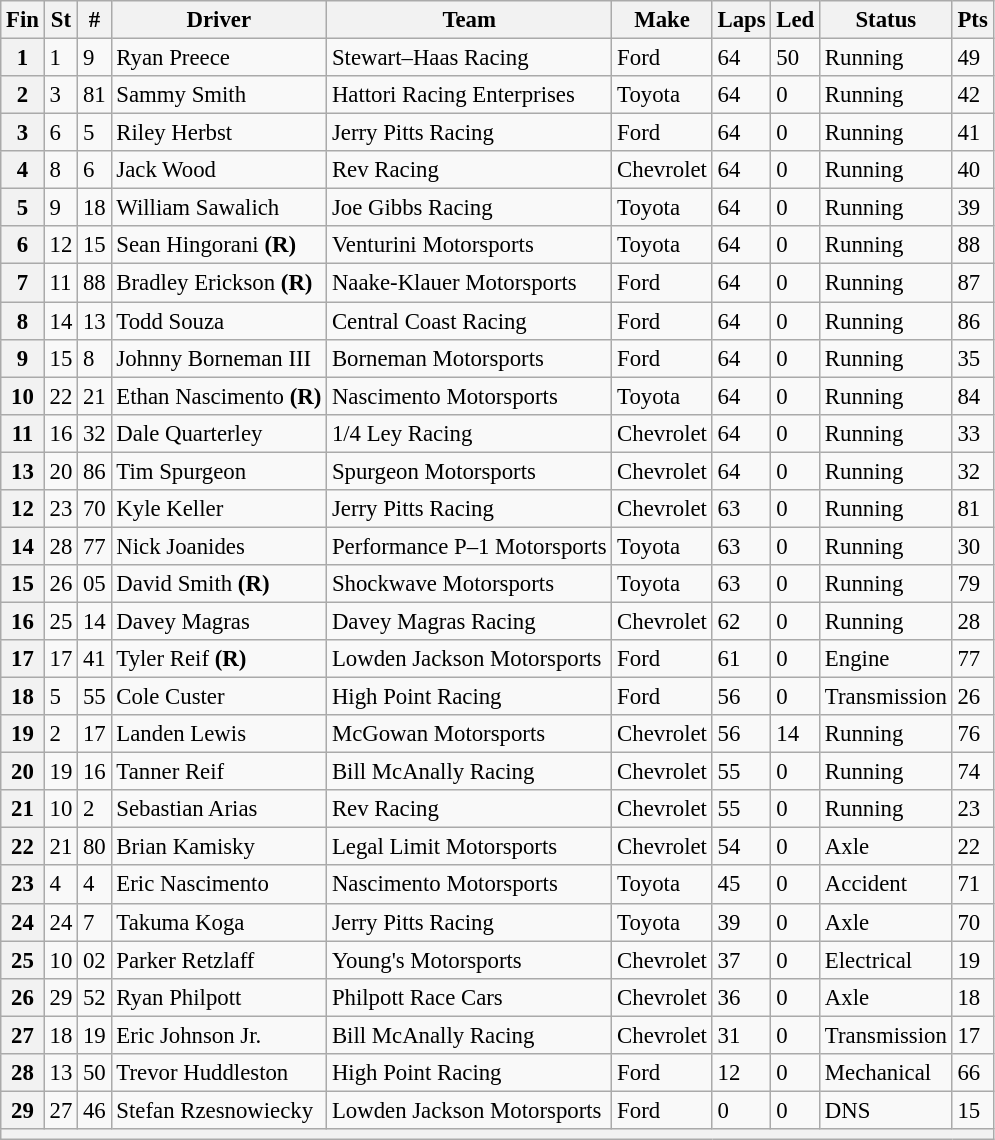<table class="wikitable" style="font-size:95%">
<tr>
<th>Fin</th>
<th>St</th>
<th>#</th>
<th>Driver</th>
<th>Team</th>
<th>Make</th>
<th>Laps</th>
<th>Led</th>
<th>Status</th>
<th>Pts</th>
</tr>
<tr>
<th>1</th>
<td>1</td>
<td>9</td>
<td>Ryan Preece</td>
<td>Stewart–Haas Racing</td>
<td>Ford</td>
<td>64</td>
<td>50</td>
<td>Running</td>
<td>49</td>
</tr>
<tr>
<th>2</th>
<td>3</td>
<td>81</td>
<td>Sammy Smith</td>
<td>Hattori Racing Enterprises</td>
<td>Toyota</td>
<td>64</td>
<td>0</td>
<td>Running</td>
<td>42</td>
</tr>
<tr>
<th>3</th>
<td>6</td>
<td>5</td>
<td>Riley Herbst</td>
<td>Jerry Pitts Racing</td>
<td>Ford</td>
<td>64</td>
<td>0</td>
<td>Running</td>
<td>41</td>
</tr>
<tr>
<th>4</th>
<td>8</td>
<td>6</td>
<td>Jack Wood</td>
<td>Rev Racing</td>
<td>Chevrolet</td>
<td>64</td>
<td>0</td>
<td>Running</td>
<td>40</td>
</tr>
<tr>
<th>5</th>
<td>9</td>
<td>18</td>
<td>William Sawalich</td>
<td>Joe Gibbs Racing</td>
<td>Toyota</td>
<td>64</td>
<td>0</td>
<td>Running</td>
<td>39</td>
</tr>
<tr>
<th>6</th>
<td>12</td>
<td>15</td>
<td>Sean Hingorani <strong>(R)</strong></td>
<td>Venturini Motorsports</td>
<td>Toyota</td>
<td>64</td>
<td>0</td>
<td>Running</td>
<td>88</td>
</tr>
<tr>
<th>7</th>
<td>11</td>
<td>88</td>
<td>Bradley Erickson <strong>(R)</strong></td>
<td>Naake-Klauer Motorsports</td>
<td>Ford</td>
<td>64</td>
<td>0</td>
<td>Running</td>
<td>87</td>
</tr>
<tr>
<th>8</th>
<td>14</td>
<td>13</td>
<td>Todd Souza</td>
<td>Central Coast Racing</td>
<td>Ford</td>
<td>64</td>
<td>0</td>
<td>Running</td>
<td>86</td>
</tr>
<tr>
<th>9</th>
<td>15</td>
<td>8</td>
<td>Johnny Borneman III</td>
<td>Borneman Motorsports</td>
<td>Ford</td>
<td>64</td>
<td>0</td>
<td>Running</td>
<td>35</td>
</tr>
<tr>
<th>10</th>
<td>22</td>
<td>21</td>
<td>Ethan Nascimento <strong>(R)</strong></td>
<td>Nascimento Motorsports</td>
<td>Toyota</td>
<td>64</td>
<td>0</td>
<td>Running</td>
<td>84</td>
</tr>
<tr>
<th>11</th>
<td>16</td>
<td>32</td>
<td>Dale Quarterley</td>
<td>1/4 Ley Racing</td>
<td>Chevrolet</td>
<td>64</td>
<td>0</td>
<td>Running</td>
<td>33</td>
</tr>
<tr>
<th>13</th>
<td>20</td>
<td>86</td>
<td>Tim Spurgeon</td>
<td>Spurgeon Motorsports</td>
<td>Chevrolet</td>
<td>64</td>
<td>0</td>
<td>Running</td>
<td>32</td>
</tr>
<tr>
<th>12</th>
<td>23</td>
<td>70</td>
<td nowrap="">Kyle Keller</td>
<td>Jerry Pitts Racing</td>
<td>Chevrolet</td>
<td>63</td>
<td>0</td>
<td>Running</td>
<td>81</td>
</tr>
<tr>
<th>14</th>
<td>28</td>
<td>77</td>
<td>Nick Joanides</td>
<td>Performance P–1 Motorsports</td>
<td>Toyota</td>
<td>63</td>
<td>0</td>
<td>Running</td>
<td>30</td>
</tr>
<tr>
<th>15</th>
<td>26</td>
<td>05</td>
<td>David Smith <strong>(R)</strong></td>
<td>Shockwave Motorsports</td>
<td>Toyota</td>
<td>63</td>
<td>0</td>
<td>Running</td>
<td>79</td>
</tr>
<tr>
<th>16</th>
<td>25</td>
<td>14</td>
<td>Davey Magras</td>
<td>Davey Magras Racing</td>
<td>Chevrolet</td>
<td>62</td>
<td>0</td>
<td>Running</td>
<td>28</td>
</tr>
<tr>
<th>17</th>
<td>17</td>
<td>41</td>
<td>Tyler Reif <strong>(R)</strong></td>
<td>Lowden Jackson Motorsports</td>
<td>Ford</td>
<td>61</td>
<td>0</td>
<td>Engine</td>
<td>77</td>
</tr>
<tr>
<th>18</th>
<td>5</td>
<td>55</td>
<td>Cole Custer</td>
<td>High Point Racing</td>
<td>Ford</td>
<td>56</td>
<td>0</td>
<td>Transmission</td>
<td>26</td>
</tr>
<tr>
<th>19</th>
<td>2</td>
<td>17</td>
<td>Landen Lewis</td>
<td>McGowan Motorsports</td>
<td>Chevrolet</td>
<td>56</td>
<td>14</td>
<td>Running</td>
<td>76</td>
</tr>
<tr>
<th>20</th>
<td>19</td>
<td>16</td>
<td>Tanner Reif</td>
<td>Bill McAnally Racing</td>
<td>Chevrolet</td>
<td>55</td>
<td>0</td>
<td>Running</td>
<td>74</td>
</tr>
<tr>
<th>21</th>
<td>10</td>
<td>2</td>
<td>Sebastian Arias</td>
<td>Rev Racing</td>
<td>Chevrolet</td>
<td>55</td>
<td>0</td>
<td>Running</td>
<td>23</td>
</tr>
<tr>
<th>22</th>
<td>21</td>
<td>80</td>
<td>Brian Kamisky</td>
<td>Legal Limit Motorsports</td>
<td>Chevrolet</td>
<td>54</td>
<td>0</td>
<td>Axle</td>
<td>22</td>
</tr>
<tr>
<th>23</th>
<td>4</td>
<td>4</td>
<td>Eric Nascimento</td>
<td nowrap="">Nascimento Motorsports</td>
<td>Toyota</td>
<td>45</td>
<td>0</td>
<td>Accident</td>
<td>71</td>
</tr>
<tr>
<th>24</th>
<td>24</td>
<td>7</td>
<td>Takuma Koga</td>
<td>Jerry Pitts Racing</td>
<td>Toyota</td>
<td>39</td>
<td>0</td>
<td>Axle</td>
<td>70</td>
</tr>
<tr>
<th>25</th>
<td>10</td>
<td>02</td>
<td>Parker Retzlaff</td>
<td>Young's Motorsports</td>
<td>Chevrolet</td>
<td>37</td>
<td>0</td>
<td>Electrical</td>
<td>19</td>
</tr>
<tr>
<th>26</th>
<td>29</td>
<td>52</td>
<td>Ryan Philpott</td>
<td>Philpott Race Cars</td>
<td>Chevrolet</td>
<td>36</td>
<td>0</td>
<td>Axle</td>
<td>18</td>
</tr>
<tr>
<th>27</th>
<td>18</td>
<td>19</td>
<td>Eric Johnson Jr.</td>
<td>Bill McAnally Racing</td>
<td>Chevrolet</td>
<td>31</td>
<td>0</td>
<td>Transmission</td>
<td>17</td>
</tr>
<tr>
<th>28</th>
<td>13</td>
<td>50</td>
<td>Trevor Huddleston</td>
<td>High Point Racing</td>
<td>Ford</td>
<td>12</td>
<td>0</td>
<td>Mechanical</td>
<td>66</td>
</tr>
<tr>
<th>29</th>
<td>27</td>
<td>46</td>
<td>Stefan Rzesnowiecky</td>
<td>Lowden Jackson Motorsports</td>
<td>Ford</td>
<td>0</td>
<td>0</td>
<td>DNS</td>
<td>15</td>
</tr>
<tr>
<th colspan="10"></th>
</tr>
</table>
